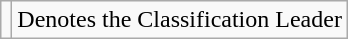<table class="wikitable">
<tr>
<td></td>
<td>Denotes the Classification Leader</td>
</tr>
</table>
